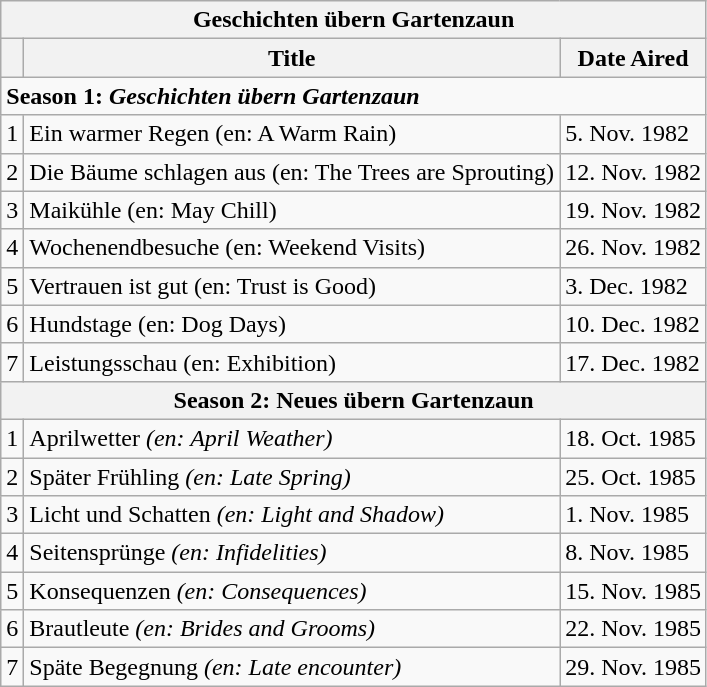<table class="wikitable">
<tr>
<th colspan="3"><strong>Geschichten übern Gartenzaun</strong></th>
</tr>
<tr>
<th></th>
<th>Title</th>
<th>Date Aired</th>
</tr>
<tr>
<td colspan="3"><strong>Season 1: <em>Geschichten übern Gartenzaun<strong><em></td>
</tr>
<tr>
<td>1</td>
<td>Ein warmer Regen </em>(en: A Warm Rain)<em></td>
<td>5. Nov. 1982</td>
</tr>
<tr>
<td>2</td>
<td>Die Bäume schlagen aus </em>(en: The Trees are Sprouting)<em></td>
<td>12. Nov. 1982</td>
</tr>
<tr>
<td>3</td>
<td>Maikühle </em>(en: May Chill)<em></td>
<td>19. Nov. 1982</td>
</tr>
<tr>
<td>4</td>
<td>Wochenendbesuche </em>(en: Weekend Visits)<em></td>
<td>26. Nov. 1982</td>
</tr>
<tr>
<td>5</td>
<td>Vertrauen ist gut </em>(en: Trust is Good)<em></td>
<td>3. Dec. 1982</td>
</tr>
<tr>
<td>6</td>
<td>Hundstage </em>(en: Dog Days)<em></td>
<td>10. Dec. 1982</td>
</tr>
<tr>
<td>7</td>
<td>Leistungsschau </em>(en: Exhibition)<em></td>
<td>17. Dec. 1982</td>
</tr>
<tr>
<th colspan="3"></strong>Season 2: </em>Neues übern Gartenzaun</em></strong></th>
</tr>
<tr>
<td>1</td>
<td>Aprilwetter <em>(en: April Weather)</em></td>
<td>18. Oct. 1985</td>
</tr>
<tr>
<td>2</td>
<td>Später Frühling <em>(en: Late Spring)</em></td>
<td>25. Oct. 1985</td>
</tr>
<tr>
<td>3</td>
<td>Licht und Schatten <em>(en: Light and Shadow)</em></td>
<td>1. Nov. 1985</td>
</tr>
<tr>
<td>4</td>
<td>Seitensprünge <em>(en: Infidelities)</em></td>
<td>8. Nov. 1985</td>
</tr>
<tr>
<td>5</td>
<td>Konsequenzen <em>(en: Consequences)</em></td>
<td>15. Nov. 1985</td>
</tr>
<tr>
<td>6</td>
<td>Brautleute <em>(en: Brides and Grooms)</em></td>
<td>22. Nov. 1985</td>
</tr>
<tr>
<td>7</td>
<td>Späte Begegnung <em>(en: Late encounter)</em></td>
<td>29. Nov. 1985</td>
</tr>
</table>
